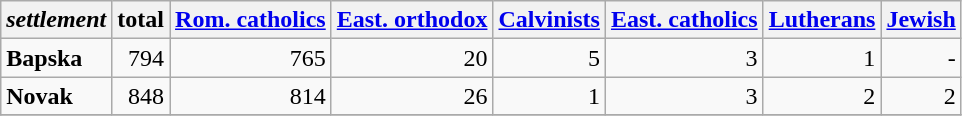<table class="wikitable sortable">
<tr>
<th><em>settlement</em></th>
<th>total</th>
<th><a href='#'>Rom. catholics</a></th>
<th><a href='#'>East. orthodox</a></th>
<th><a href='#'>Calvinists</a></th>
<th><a href='#'>East. catholics</a></th>
<th><a href='#'>Lutherans</a></th>
<th><a href='#'>Jewish</a></th>
</tr>
<tr>
<td><strong>Bapska</strong></td>
<td align="right">794</td>
<td align="right">765</td>
<td align="right">20</td>
<td align="right">5</td>
<td align="right">3</td>
<td align="right">1</td>
<td align="right">-</td>
</tr>
<tr>
<td><strong>Novak</strong></td>
<td align="right">848</td>
<td align="right">814</td>
<td align="right">26</td>
<td align="right">1</td>
<td align="right">3</td>
<td align="right">2</td>
<td align="right">2</td>
</tr>
<tr>
</tr>
</table>
